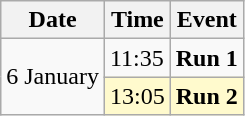<table class=wikitable>
<tr>
<th>Date</th>
<th>Time</th>
<th>Event</th>
</tr>
<tr>
<td rowspan=2>6 January</td>
<td>11:35</td>
<td><strong>Run 1</strong></td>
</tr>
<tr style=background:lemonchiffon>
<td>13:05</td>
<td><strong>Run 2</strong></td>
</tr>
</table>
